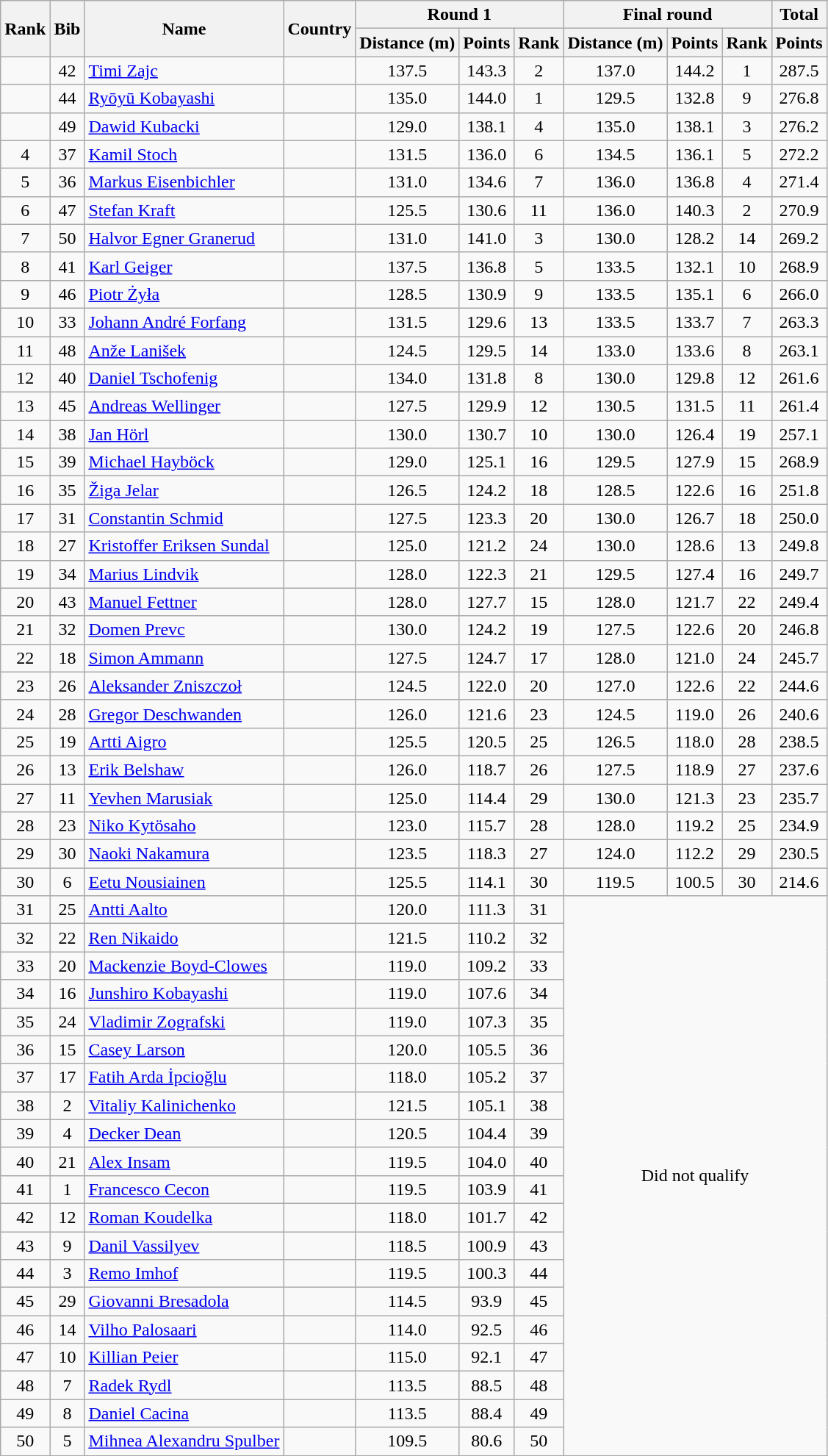<table class="wikitable sortable" style="text-align:center">
<tr>
<th rowspan=2>Rank</th>
<th rowspan=2>Bib</th>
<th rowspan=2>Name</th>
<th rowspan=2>Country</th>
<th colspan=3>Round 1</th>
<th colspan=3>Final round</th>
<th>Total</th>
</tr>
<tr>
<th>Distance (m)</th>
<th>Points</th>
<th>Rank</th>
<th>Distance (m)</th>
<th>Points</th>
<th>Rank</th>
<th>Points</th>
</tr>
<tr>
<td></td>
<td>42</td>
<td align=left><a href='#'>Timi Zajc</a></td>
<td align=left></td>
<td>137.5</td>
<td>143.3</td>
<td>2</td>
<td>137.0</td>
<td>144.2</td>
<td>1</td>
<td>287.5</td>
</tr>
<tr>
<td></td>
<td>44</td>
<td align=left><a href='#'>Ryōyū Kobayashi</a></td>
<td align=left></td>
<td>135.0</td>
<td>144.0</td>
<td>1</td>
<td>129.5</td>
<td>132.8</td>
<td>9</td>
<td>276.8</td>
</tr>
<tr>
<td></td>
<td>49</td>
<td align=left><a href='#'>Dawid Kubacki</a></td>
<td align=left></td>
<td>129.0</td>
<td>138.1</td>
<td>4</td>
<td>135.0</td>
<td>138.1</td>
<td>3</td>
<td>276.2</td>
</tr>
<tr>
<td>4</td>
<td>37</td>
<td align=left><a href='#'>Kamil Stoch</a></td>
<td align=left></td>
<td>131.5</td>
<td>136.0</td>
<td>6</td>
<td>134.5</td>
<td>136.1</td>
<td>5</td>
<td>272.2</td>
</tr>
<tr>
<td>5</td>
<td>36</td>
<td align=left><a href='#'>Markus Eisenbichler</a></td>
<td align=left></td>
<td>131.0</td>
<td>134.6</td>
<td>7</td>
<td>136.0</td>
<td>136.8</td>
<td>4</td>
<td>271.4</td>
</tr>
<tr>
<td>6</td>
<td>47</td>
<td align=left><a href='#'>Stefan Kraft</a></td>
<td align=left></td>
<td>125.5</td>
<td>130.6</td>
<td>11</td>
<td>136.0</td>
<td>140.3</td>
<td>2</td>
<td>270.9</td>
</tr>
<tr>
<td>7</td>
<td>50</td>
<td align=left><a href='#'>Halvor Egner Granerud</a></td>
<td align=left></td>
<td>131.0</td>
<td>141.0</td>
<td>3</td>
<td>130.0</td>
<td>128.2</td>
<td>14</td>
<td>269.2</td>
</tr>
<tr>
<td>8</td>
<td>41</td>
<td align=left><a href='#'>Karl Geiger</a></td>
<td align=left></td>
<td>137.5</td>
<td>136.8</td>
<td>5</td>
<td>133.5</td>
<td>132.1</td>
<td>10</td>
<td>268.9</td>
</tr>
<tr>
<td>9</td>
<td>46</td>
<td align=left><a href='#'>Piotr Żyła</a></td>
<td align=left></td>
<td>128.5</td>
<td>130.9</td>
<td>9</td>
<td>133.5</td>
<td>135.1</td>
<td>6</td>
<td>266.0</td>
</tr>
<tr>
<td>10</td>
<td>33</td>
<td align=left><a href='#'>Johann André Forfang</a></td>
<td align=left></td>
<td>131.5</td>
<td>129.6</td>
<td>13</td>
<td>133.5</td>
<td>133.7</td>
<td>7</td>
<td>263.3</td>
</tr>
<tr>
<td>11</td>
<td>48</td>
<td align=left><a href='#'>Anže Lanišek</a></td>
<td align=left></td>
<td>124.5</td>
<td>129.5</td>
<td>14</td>
<td>133.0</td>
<td>133.6</td>
<td>8</td>
<td>263.1</td>
</tr>
<tr>
<td>12</td>
<td>40</td>
<td align=left><a href='#'>Daniel Tschofenig</a></td>
<td align=left></td>
<td>134.0</td>
<td>131.8</td>
<td>8</td>
<td>130.0</td>
<td>129.8</td>
<td>12</td>
<td>261.6</td>
</tr>
<tr>
<td>13</td>
<td>45</td>
<td align=left><a href='#'>Andreas Wellinger</a></td>
<td align=left></td>
<td>127.5</td>
<td>129.9</td>
<td>12</td>
<td>130.5</td>
<td>131.5</td>
<td>11</td>
<td>261.4</td>
</tr>
<tr>
<td>14</td>
<td>38</td>
<td align=left><a href='#'>Jan Hörl</a></td>
<td align=left></td>
<td>130.0</td>
<td>130.7</td>
<td>10</td>
<td>130.0</td>
<td>126.4</td>
<td>19</td>
<td>257.1</td>
</tr>
<tr>
<td>15</td>
<td>39</td>
<td align=left><a href='#'>Michael Hayböck</a></td>
<td align=left></td>
<td>129.0</td>
<td>125.1</td>
<td>16</td>
<td>129.5</td>
<td>127.9</td>
<td>15</td>
<td>268.9</td>
</tr>
<tr>
<td>16</td>
<td>35</td>
<td align=left><a href='#'>Žiga Jelar</a></td>
<td align=left></td>
<td>126.5</td>
<td>124.2</td>
<td>18</td>
<td>128.5</td>
<td>122.6</td>
<td>16</td>
<td>251.8</td>
</tr>
<tr>
<td>17</td>
<td>31</td>
<td align=left><a href='#'>Constantin Schmid</a></td>
<td align=left></td>
<td>127.5</td>
<td>123.3</td>
<td>20</td>
<td>130.0</td>
<td>126.7</td>
<td>18</td>
<td>250.0</td>
</tr>
<tr>
<td>18</td>
<td>27</td>
<td align=left><a href='#'>Kristoffer Eriksen Sundal</a></td>
<td align=left></td>
<td>125.0</td>
<td>121.2</td>
<td>24</td>
<td>130.0</td>
<td>128.6</td>
<td>13</td>
<td>249.8</td>
</tr>
<tr>
<td>19</td>
<td>34</td>
<td align=left><a href='#'>Marius Lindvik</a></td>
<td align=left></td>
<td>128.0</td>
<td>122.3</td>
<td>21</td>
<td>129.5</td>
<td>127.4</td>
<td>16</td>
<td>249.7</td>
</tr>
<tr>
<td>20</td>
<td>43</td>
<td align=left><a href='#'>Manuel Fettner</a></td>
<td align=left></td>
<td>128.0</td>
<td>127.7</td>
<td>15</td>
<td>128.0</td>
<td>121.7</td>
<td>22</td>
<td>249.4</td>
</tr>
<tr>
<td>21</td>
<td>32</td>
<td align=left><a href='#'>Domen Prevc</a></td>
<td align=left></td>
<td>130.0</td>
<td>124.2</td>
<td>19</td>
<td>127.5</td>
<td>122.6</td>
<td>20</td>
<td>246.8</td>
</tr>
<tr>
<td>22</td>
<td>18</td>
<td align=left><a href='#'>Simon Ammann</a></td>
<td align=left></td>
<td>127.5</td>
<td>124.7</td>
<td>17</td>
<td>128.0</td>
<td>121.0</td>
<td>24</td>
<td>245.7</td>
</tr>
<tr>
<td>23</td>
<td>26</td>
<td align=left><a href='#'>Aleksander Zniszczoł</a></td>
<td align=left></td>
<td>124.5</td>
<td>122.0</td>
<td>20</td>
<td>127.0</td>
<td>122.6</td>
<td>22</td>
<td>244.6</td>
</tr>
<tr>
<td>24</td>
<td>28</td>
<td align=left><a href='#'>Gregor Deschwanden</a></td>
<td align=left></td>
<td>126.0</td>
<td>121.6</td>
<td>23</td>
<td>124.5</td>
<td>119.0</td>
<td>26</td>
<td>240.6</td>
</tr>
<tr>
<td>25</td>
<td>19</td>
<td align=left><a href='#'>Artti Aigro</a></td>
<td align=left></td>
<td>125.5</td>
<td>120.5</td>
<td>25</td>
<td>126.5</td>
<td>118.0</td>
<td>28</td>
<td>238.5</td>
</tr>
<tr>
<td>26</td>
<td>13</td>
<td align=left><a href='#'>Erik Belshaw</a></td>
<td align=left></td>
<td>126.0</td>
<td>118.7</td>
<td>26</td>
<td>127.5</td>
<td>118.9</td>
<td>27</td>
<td>237.6</td>
</tr>
<tr>
<td>27</td>
<td>11</td>
<td align=left><a href='#'>Yevhen Marusiak</a></td>
<td align=left></td>
<td>125.0</td>
<td>114.4</td>
<td>29</td>
<td>130.0</td>
<td>121.3</td>
<td>23</td>
<td>235.7</td>
</tr>
<tr>
<td>28</td>
<td>23</td>
<td align=left><a href='#'>Niko Kytösaho</a></td>
<td align=left></td>
<td>123.0</td>
<td>115.7</td>
<td>28</td>
<td>128.0</td>
<td>119.2</td>
<td>25</td>
<td>234.9</td>
</tr>
<tr>
<td>29</td>
<td>30</td>
<td align=left><a href='#'>Naoki Nakamura</a></td>
<td align=left></td>
<td>123.5</td>
<td>118.3</td>
<td>27</td>
<td>124.0</td>
<td>112.2</td>
<td>29</td>
<td>230.5</td>
</tr>
<tr>
<td>30</td>
<td>6</td>
<td align=left><a href='#'>Eetu Nousiainen</a></td>
<td align=left></td>
<td>125.5</td>
<td>114.1</td>
<td>30</td>
<td>119.5</td>
<td>100.5</td>
<td>30</td>
<td>214.6</td>
</tr>
<tr>
<td>31</td>
<td>25</td>
<td align=left><a href='#'>Antti Aalto</a></td>
<td align=left></td>
<td>120.0</td>
<td>111.3</td>
<td>31</td>
<td colspan=4 rowspan=20>Did not qualify</td>
</tr>
<tr>
<td>32</td>
<td>22</td>
<td align=left><a href='#'>Ren Nikaido</a></td>
<td align=left></td>
<td>121.5</td>
<td>110.2</td>
<td>32</td>
</tr>
<tr>
<td>33</td>
<td>20</td>
<td align=left><a href='#'>Mackenzie Boyd-Clowes</a></td>
<td align=left></td>
<td>119.0</td>
<td>109.2</td>
<td>33</td>
</tr>
<tr>
<td>34</td>
<td>16</td>
<td align=left><a href='#'>Junshiro Kobayashi</a></td>
<td align=left></td>
<td>119.0</td>
<td>107.6</td>
<td>34</td>
</tr>
<tr>
<td>35</td>
<td>24</td>
<td align=left><a href='#'>Vladimir Zografski</a></td>
<td align=left></td>
<td>119.0</td>
<td>107.3</td>
<td>35</td>
</tr>
<tr>
<td>36</td>
<td>15</td>
<td align=left><a href='#'>Casey Larson</a></td>
<td align=left></td>
<td>120.0</td>
<td>105.5</td>
<td>36</td>
</tr>
<tr>
<td>37</td>
<td>17</td>
<td align=left><a href='#'>Fatih Arda İpcioğlu</a></td>
<td align=left></td>
<td>118.0</td>
<td>105.2</td>
<td>37</td>
</tr>
<tr>
<td>38</td>
<td>2</td>
<td align=left><a href='#'>Vitaliy Kalinichenko</a></td>
<td align=left></td>
<td>121.5</td>
<td>105.1</td>
<td>38</td>
</tr>
<tr>
<td>39</td>
<td>4</td>
<td align=left><a href='#'>Decker Dean</a></td>
<td align=left></td>
<td>120.5</td>
<td>104.4</td>
<td>39</td>
</tr>
<tr>
<td>40</td>
<td>21</td>
<td align=left><a href='#'>Alex Insam</a></td>
<td align=left></td>
<td>119.5</td>
<td>104.0</td>
<td>40</td>
</tr>
<tr>
<td>41</td>
<td>1</td>
<td align=left><a href='#'>Francesco Cecon</a></td>
<td align=left></td>
<td>119.5</td>
<td>103.9</td>
<td>41</td>
</tr>
<tr>
<td>42</td>
<td>12</td>
<td align=left><a href='#'>Roman Koudelka</a></td>
<td align=left></td>
<td>118.0</td>
<td>101.7</td>
<td>42</td>
</tr>
<tr>
<td>43</td>
<td>9</td>
<td align=left><a href='#'>Danil Vassilyev</a></td>
<td align=left></td>
<td>118.5</td>
<td>100.9</td>
<td>43</td>
</tr>
<tr>
<td>44</td>
<td>3</td>
<td align=left><a href='#'>Remo Imhof</a></td>
<td align=left></td>
<td>119.5</td>
<td>100.3</td>
<td>44</td>
</tr>
<tr>
<td>45</td>
<td>29</td>
<td align=left><a href='#'>Giovanni Bresadola</a></td>
<td align=left></td>
<td>114.5</td>
<td>93.9</td>
<td>45</td>
</tr>
<tr>
<td>46</td>
<td>14</td>
<td align=left><a href='#'>Vilho Palosaari</a></td>
<td align=left></td>
<td>114.0</td>
<td>92.5</td>
<td>46</td>
</tr>
<tr>
<td>47</td>
<td>10</td>
<td align=left><a href='#'>Killian Peier</a></td>
<td align=left></td>
<td>115.0</td>
<td>92.1</td>
<td>47</td>
</tr>
<tr>
<td>48</td>
<td>7</td>
<td align=left><a href='#'>Radek Rydl</a></td>
<td align=left></td>
<td>113.5</td>
<td>88.5</td>
<td>48</td>
</tr>
<tr>
<td>49</td>
<td>8</td>
<td align=left><a href='#'>Daniel Cacina</a></td>
<td align=left></td>
<td>113.5</td>
<td>88.4</td>
<td>49</td>
</tr>
<tr>
<td>50</td>
<td>5</td>
<td align=left><a href='#'>Mihnea Alexandru Spulber</a></td>
<td align=left></td>
<td>109.5</td>
<td>80.6</td>
<td>50</td>
</tr>
<tr>
</tr>
</table>
